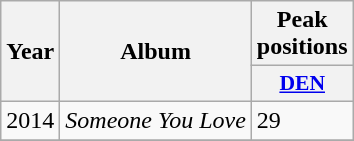<table class="wikitable sortable">
<tr>
<th rowspan="2">Year</th>
<th rowspan="2">Album</th>
<th>Peak positions</th>
</tr>
<tr>
<th scope="col" style="width:3em;font-size:90%;"><a href='#'>DEN</a></th>
</tr>
<tr>
<td>2014</td>
<td><em>Someone You Love</em></td>
<td>29</td>
</tr>
<tr>
</tr>
</table>
